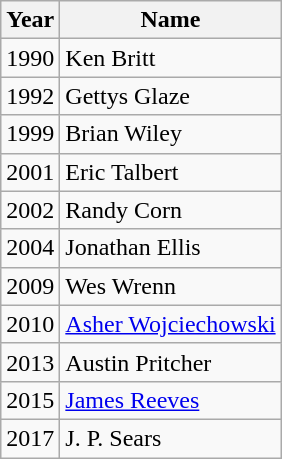<table class=wikitable>
<tr>
<th>Year</th>
<th>Name</th>
</tr>
<tr>
<td>1990</td>
<td>Ken Britt</td>
</tr>
<tr>
<td>1992</td>
<td>Gettys Glaze</td>
</tr>
<tr>
<td>1999</td>
<td>Brian Wiley</td>
</tr>
<tr>
<td>2001</td>
<td>Eric Talbert</td>
</tr>
<tr>
<td>2002</td>
<td>Randy Corn</td>
</tr>
<tr>
<td>2004</td>
<td>Jonathan Ellis</td>
</tr>
<tr>
<td>2009</td>
<td>Wes Wrenn</td>
</tr>
<tr>
<td>2010</td>
<td><a href='#'>Asher Wojciechowski</a></td>
</tr>
<tr>
<td>2013</td>
<td>Austin Pritcher</td>
</tr>
<tr>
<td>2015</td>
<td><a href='#'>James Reeves</a></td>
</tr>
<tr>
<td>2017</td>
<td>J. P. Sears</td>
</tr>
</table>
